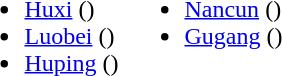<table>
<tr>
<td valign="top"><br><ul><li><a href='#'>Huxi</a> ()</li><li><a href='#'>Luobei</a> ()</li><li><a href='#'>Huping</a> ()</li></ul></td>
<td valign="top"><br><ul><li><a href='#'>Nancun</a> ()</li><li><a href='#'>Gugang</a> ()</li></ul></td>
</tr>
</table>
